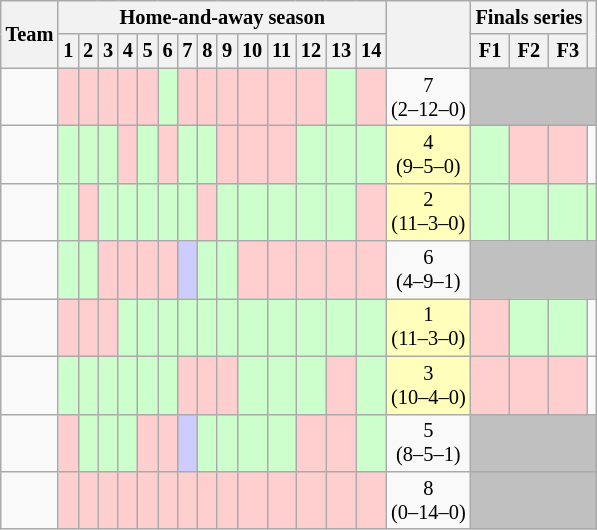<table class="wikitable sortable" style="font-size:85%; text-align:center">
<tr>
<th rowspan=2>Team</th>
<th colspan=14>Home-and-away season</th>
<th rowspan=2></th>
<th colspan=3>Finals series</th>
<th rowspan=2></th>
</tr>
<tr>
<th>1</th>
<th>2</th>
<th>3</th>
<th>4</th>
<th>5</th>
<th>6</th>
<th>7</th>
<th>8</th>
<th>9</th>
<th>10</th>
<th>11</th>
<th>12</th>
<th>13</th>
<th>14</th>
<th>F1</th>
<th>F2</th>
<th>F3</th>
</tr>
<tr>
<td align=left></td>
<td bgcolor=FFCFCF></td>
<td bgcolor=FFCFCF></td>
<td bgcolor=FFCFCF></td>
<td bgcolor=FFCFCF></td>
<td bgcolor=FFCFCF></td>
<td bgcolor=CCFFCC></td>
<td bgcolor=FFCFCF><strong></strong></td>
<td bgcolor=FFCFCF><strong></strong></td>
<td bgcolor=FFCFCF><strong></strong></td>
<td bgcolor=FFCFCF><strong></strong></td>
<td bgcolor=FFCFCF><strong></strong></td>
<td bgcolor=FFCFCF><strong></strong></td>
<td bgcolor=CCFFCC><strong></strong></td>
<td bgcolor=FFCFCF></td>
<td>7<br>(2–12–0)</td>
<td colspan=4 bgcolor=C0C0C0></td>
</tr>
<tr>
<td align=left></td>
<td bgcolor=CCFFCC><strong></strong></td>
<td bgcolor=CCFFCC></td>
<td bgcolor=CCFFCC><strong></strong></td>
<td bgcolor=FFCFCF></td>
<td bgcolor=CCFFCC><strong></strong></td>
<td bgcolor=FFCFCF></td>
<td bgcolor=CCFFCC></td>
<td bgcolor=CCFFCC></td>
<td bgcolor=FFCFCF><strong></strong></td>
<td bgcolor=FFCFCF></td>
<td bgcolor=FFCFCF><strong></strong></td>
<td bgcolor=CCFFCC></td>
<td bgcolor=CCFFCC><strong></strong></td>
<td bgcolor=CCFFCC><strong></strong></td>
<td bgcolor=FFFFBB>4<br>(9–5–0)</td>
<td bgcolor=CCFFCC></td>
<td bgcolor=FFCFCF></td>
<td bgcolor=FFCFCF></td>
<td></td>
</tr>
<tr>
<td align=left></td>
<td bgcolor=CCFFCC></td>
<td bgcolor=FFCFCF><strong></strong></td>
<td bgcolor=CCFFCC><strong></strong></td>
<td bgcolor=CCFFCC></td>
<td bgcolor=CCFFCC></td>
<td bgcolor=CCFFCC></td>
<td bgcolor=CCFFCC><strong></strong></td>
<td bgcolor=FFCFCF><strong></strong></td>
<td bgcolor=CCFFCC></td>
<td bgcolor=CCFFCC></td>
<td bgcolor=CCFFCC><strong></strong></td>
<td bgcolor=CCFFCC><strong></strong></td>
<td bgcolor=CCFFCC><strong></strong></td>
<td bgcolor=FFCFCF></td>
<td bgcolor=FFFFBB>2<br>(11–3–0)</td>
<td bgcolor=CCFFCC></td>
<td bgcolor=CCFFCC><strong></strong></td>
<td bgcolor=CCFFCC><strong></strong></td>
<td bgcolor=CCFFCC><strong></strong></td>
</tr>
<tr>
<td align=left></td>
<td bgcolor=CCFFCC><strong></strong></td>
<td bgcolor=CCFFCC></td>
<td bgcolor=FFCFCF><strong></strong></td>
<td bgcolor=FFCFCF><strong></strong></td>
<td bgcolor=FFCFCF></td>
<td bgcolor=FFCFCF></td>
<td bgcolor=CCCCFF><strong></strong></td>
<td bgcolor=CCFFCC></td>
<td bgcolor=CCFFCC><strong></strong></td>
<td bgcolor=FFCFCF></td>
<td bgcolor=FFCFCF></td>
<td bgcolor=FFCFCF><strong></strong></td>
<td bgcolor=FFCFCF><strong></strong></td>
<td bgcolor=FFCFCF></td>
<td>6<br>(4–9–1)</td>
<td colspan=4 bgcolor=C0C0C0></td>
</tr>
<tr>
<td align=left></td>
<td bgcolor=FFCFCF><strong></strong></td>
<td bgcolor=FFCFCF></td>
<td bgcolor=FFCFCF></td>
<td bgcolor=CCFFCC><strong></strong></td>
<td bgcolor=CCFFCC><strong></strong></td>
<td bgcolor=CCFFCC><strong></strong></td>
<td bgcolor=CCFFCC></td>
<td bgcolor=CCFFCC></td>
<td bgcolor=CCFFCC><strong></strong></td>
<td bgcolor=CCFFCC><strong></strong></td>
<td bgcolor=CCFFCC></td>
<td bgcolor=CCFFCC></td>
<td bgcolor=CCFFCC></td>
<td bgcolor=CCFFCC><strong></strong></td>
<td bgcolor=FFFFBB>1<br>(11–3–0)</td>
<td bgcolor=FFCFCF><strong></strong></td>
<td bgcolor=CCFFCC><strong></strong></td>
<td bgcolor=CCFFCC><strong></strong></td>
<td></td>
</tr>
<tr>
<td align=left></td>
<td bgcolor=CCFFCC></td>
<td bgcolor=CCFFCC><strong></strong></td>
<td bgcolor=CCFFCC></td>
<td bgcolor=CCFFCC><strong></strong></td>
<td bgcolor=CCFFCC><strong></strong></td>
<td bgcolor=CCFFCC><strong></strong></td>
<td bgcolor=FFCFCF></td>
<td bgcolor=FFCFCF><strong></strong></td>
<td bgcolor=FFCFCF></td>
<td bgcolor=CCFFCC><strong></strong></td>
<td bgcolor=CCFFCC></td>
<td bgcolor=CCFFCC></td>
<td bgcolor=FFCFCF></td>
<td bgcolor=CCFFCC><strong></strong></td>
<td bgcolor=FFFFBB>3<br>(10–4–0)</td>
<td bgcolor=FFCFCF><strong></strong></td>
<td bgcolor=FFCFCF></td>
<td bgcolor=FFCFCF></td>
<td></td>
</tr>
<tr>
<td align=left></td>
<td bgcolor=FFCFCF><strong></strong></td>
<td bgcolor=CCFFCC><strong></strong></td>
<td bgcolor=CCFFCC><strong></strong></td>
<td bgcolor=CCFFCC><strong></strong></td>
<td bgcolor=FFCFCF></td>
<td bgcolor=FFCFCF><strong></strong></td>
<td bgcolor=CCCCFF></td>
<td bgcolor=CCFFCC></td>
<td bgcolor=CCFFCC></td>
<td bgcolor=CCFFCC></td>
<td bgcolor=CCFFCC></td>
<td bgcolor=FFCFCF><strong></strong></td>
<td bgcolor=FFCFCF></td>
<td bgcolor=CCFFCC><strong></strong></td>
<td>5<br>(8–5–1)</td>
<td colspan=4 bgcolor=C0C0C0></td>
</tr>
<tr>
<td align=left></td>
<td bgcolor=FFCFCF></td>
<td bgcolor=FFCFCF><strong></strong></td>
<td bgcolor=FFCFCF></td>
<td bgcolor=FFCFCF></td>
<td bgcolor=FFCFCF><strong></strong></td>
<td bgcolor=FFCFCF><strong></strong></td>
<td bgcolor=FFCFCF><strong></strong></td>
<td bgcolor=FFCFCF><strong></strong></td>
<td bgcolor=FFCFCF></td>
<td bgcolor=FFCFCF><strong></strong></td>
<td bgcolor=FFCFCF><strong></strong></td>
<td bgcolor=FFCFCF></td>
<td bgcolor=FFCFCF></td>
<td bgcolor=FFCFCF></td>
<td>8<br>(0–14–0)</td>
<td colspan=4 bgcolor=C0C0C0></td>
</tr>
</table>
